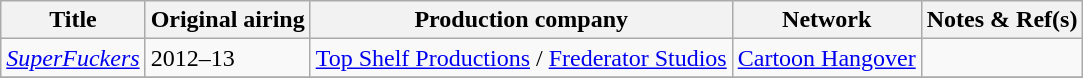<table class="wikitable plainrowheaders" style="text-align: left">
<tr>
<th>Title</th>
<th>Original airing</th>
<th>Production company</th>
<th>Network</th>
<th>Notes & Ref(s)</th>
</tr>
<tr>
<td><em><a href='#'>SuperFuckers</a></em></td>
<td>2012–13</td>
<td><a href='#'>Top Shelf Productions</a> / <a href='#'>Frederator Studios</a></td>
<td><a href='#'>Cartoon Hangover</a></td>
<td></td>
</tr>
<tr>
</tr>
</table>
